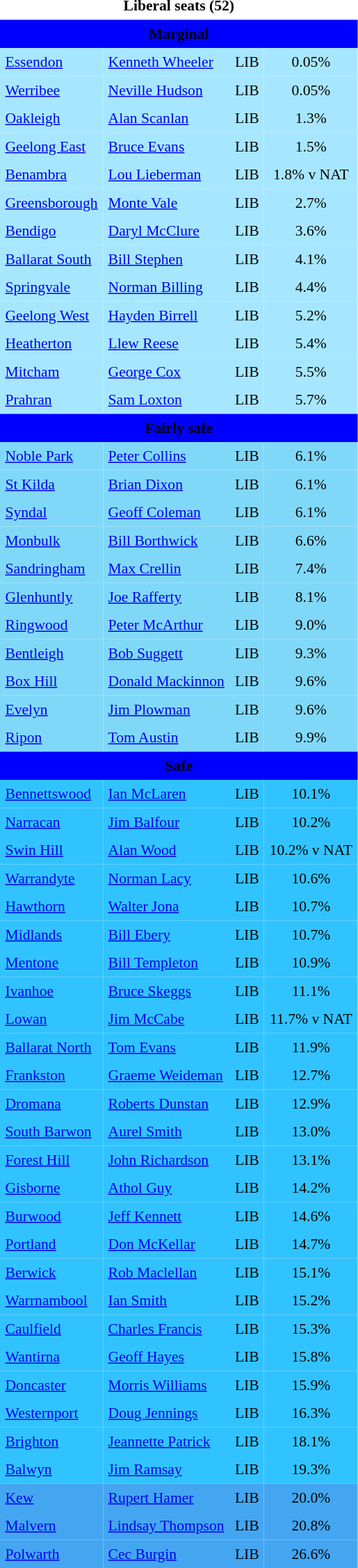<table class="toccolours" cellpadding="5" cellspacing="0" style="float:left; margin-right:.5em; margin-top:.4em; font-size:90%;">
<tr>
<td COLSPAN=4 align="center"><strong>Liberal seats (52)</strong></td>
</tr>
<tr>
<td COLSPAN=4 align="center" bgcolor="Blue"><span><strong>Marginal</strong></span></td>
</tr>
<tr>
<td align="left" bgcolor="A6E7FF"><a href='#'>Essendon</a></td>
<td align="left" bgcolor="A6E7FF"><a href='#'>Kenneth Wheeler</a></td>
<td align="left" bgcolor="A6E7FF">LIB</td>
<td align="center" bgcolor="A6E7FF">0.05%</td>
</tr>
<tr>
<td align="left" bgcolor="A6E7FF"><a href='#'>Werribee</a></td>
<td align="left" bgcolor="A6E7FF"><a href='#'>Neville Hudson</a></td>
<td align="left" bgcolor="A6E7FF">LIB</td>
<td align="center" bgcolor="A6E7FF">0.05%</td>
</tr>
<tr>
<td align="left" bgcolor="A6E7FF"><a href='#'>Oakleigh</a></td>
<td align="left" bgcolor="A6E7FF"><a href='#'>Alan Scanlan</a></td>
<td align="left" bgcolor="A6E7FF">LIB</td>
<td align="center" bgcolor="A6E7FF">1.3%</td>
</tr>
<tr>
<td align="left" bgcolor="A6E7FF"><a href='#'>Geelong East</a></td>
<td align="left" bgcolor="A6E7FF"><a href='#'>Bruce Evans</a></td>
<td align="left" bgcolor="A6E7FF">LIB</td>
<td align="center" bgcolor="A6E7FF">1.5%</td>
</tr>
<tr>
<td align="left" bgcolor="A6E7FF"><a href='#'>Benambra</a></td>
<td align="left" bgcolor="A6E7FF"><a href='#'>Lou Lieberman</a></td>
<td align="left" bgcolor="A6E7FF">LIB</td>
<td align="center" bgcolor="A6E7FF">1.8% v NAT</td>
</tr>
<tr>
<td align="left" bgcolor="A6E7FF"><a href='#'>Greensborough</a></td>
<td align="left" bgcolor="A6E7FF"><a href='#'>Monte Vale</a></td>
<td align="left" bgcolor="A6E7FF">LIB</td>
<td align="center" bgcolor="A6E7FF">2.7%</td>
</tr>
<tr>
<td align="left" bgcolor="A6E7FF"><a href='#'>Bendigo</a></td>
<td align="left" bgcolor="A6E7FF"><a href='#'>Daryl McClure</a></td>
<td align="left" bgcolor="A6E7FF">LIB</td>
<td align="center" bgcolor="A6E7FF">3.6%</td>
</tr>
<tr>
<td align="left" bgcolor="A6E7FF"><a href='#'>Ballarat South</a></td>
<td align="left" bgcolor="A6E7FF"><a href='#'>Bill Stephen</a></td>
<td align="left" bgcolor="A6E7FF">LIB</td>
<td align="center" bgcolor="A6E7FF">4.1%</td>
</tr>
<tr>
<td align="left" bgcolor="A6E7FF"><a href='#'>Springvale</a></td>
<td align="left" bgcolor="A6E7FF"><a href='#'>Norman Billing</a></td>
<td align="left" bgcolor="A6E7FF">LIB</td>
<td align="center" bgcolor="A6E7FF">4.4%</td>
</tr>
<tr>
<td align="left" bgcolor="A6E7FF"><a href='#'>Geelong West</a></td>
<td align="left" bgcolor="A6E7FF"><a href='#'>Hayden Birrell</a></td>
<td align="left" bgcolor="A6E7FF">LIB</td>
<td align="center" bgcolor="A6E7FF">5.2%</td>
</tr>
<tr>
<td align="left" bgcolor="A6E7FF"><a href='#'>Heatherton</a></td>
<td align="left" bgcolor="A6E7FF"><a href='#'>Llew Reese</a></td>
<td align="left" bgcolor="A6E7FF">LIB</td>
<td align="center" bgcolor="A6E7FF">5.4%</td>
</tr>
<tr>
<td align="left" bgcolor="A6E7FF"><a href='#'>Mitcham</a></td>
<td align="left" bgcolor="A6E7FF"><a href='#'>George Cox</a></td>
<td align="left" bgcolor="A6E7FF">LIB</td>
<td align="center" bgcolor="A6E7FF">5.5%</td>
</tr>
<tr>
<td align="left" bgcolor="A6E7FF"><a href='#'>Prahran</a></td>
<td align="left" bgcolor="A6E7FF"><a href='#'>Sam Loxton</a></td>
<td align="left" bgcolor="A6E7FF">LIB</td>
<td align="center" bgcolor="A6E7FF">5.7%</td>
</tr>
<tr>
<td COLSPAN=4 align="center" bgcolor="blue"><span><strong>Fairly safe</strong></span></td>
</tr>
<tr>
<td align="left" bgcolor="80D8F9"><a href='#'>Noble Park</a></td>
<td align="left" bgcolor="80D8F9"><a href='#'>Peter Collins</a></td>
<td align="left" bgcolor="80D8F9">LIB</td>
<td align="center" bgcolor="80D8F9">6.1%</td>
</tr>
<tr>
<td align="left" bgcolor="80D8F9"><a href='#'>St Kilda</a></td>
<td align="left" bgcolor="80D8F9"><a href='#'>Brian Dixon</a></td>
<td align="left" bgcolor="80D8F9">LIB</td>
<td align="center" bgcolor="80D8F9">6.1%</td>
</tr>
<tr>
<td align="left" bgcolor="80D8F9"><a href='#'>Syndal</a></td>
<td align="left" bgcolor="80D8F9"><a href='#'>Geoff Coleman</a></td>
<td align="left" bgcolor="80D8F9">LIB</td>
<td align="center" bgcolor="80D8F9">6.1%</td>
</tr>
<tr>
<td align="left" bgcolor="80D8F9"><a href='#'>Monbulk</a></td>
<td align="left" bgcolor="80D8F9"><a href='#'>Bill Borthwick</a></td>
<td align="left" bgcolor="80D8F9">LIB</td>
<td align="center" bgcolor="80D8F9">6.6%</td>
</tr>
<tr>
<td align="left" bgcolor="80D8F9"><a href='#'>Sandringham</a></td>
<td align="left" bgcolor="80D8F9"><a href='#'>Max Crellin</a></td>
<td align="left" bgcolor="80D8F9">LIB</td>
<td align="center" bgcolor="80D8F9">7.4%</td>
</tr>
<tr>
<td align="left" bgcolor="80D8F9"><a href='#'>Glenhuntly</a></td>
<td align="left" bgcolor="80D8F9"><a href='#'>Joe Rafferty</a></td>
<td align="left" bgcolor="80D8F9">LIB</td>
<td align="center" bgcolor="80D8F9">8.1%</td>
</tr>
<tr>
<td align="left" bgcolor="80D8F9"><a href='#'>Ringwood</a></td>
<td align="left" bgcolor="80D8F9"><a href='#'>Peter McArthur</a></td>
<td align="left" bgcolor="80D8F9">LIB</td>
<td align="center" bgcolor="80D8F9">9.0%</td>
</tr>
<tr>
<td align="left" bgcolor="80D8F9"><a href='#'>Bentleigh</a></td>
<td align="left" bgcolor="80D8F9"><a href='#'>Bob Suggett</a></td>
<td align="left" bgcolor="80D8F9">LIB</td>
<td align="center" bgcolor="80D8F9">9.3%</td>
</tr>
<tr>
<td align="left" bgcolor="80D8F9"><a href='#'>Box Hill</a></td>
<td align="left" bgcolor="80D8F9"><a href='#'>Donald Mackinnon</a></td>
<td align="left" bgcolor="80D8F9">LIB</td>
<td align="center" bgcolor="80D8F9">9.6%</td>
</tr>
<tr>
<td align="left" bgcolor="80D8F9"><a href='#'>Evelyn</a></td>
<td align="left" bgcolor="80D8F9"><a href='#'>Jim Plowman</a></td>
<td align="left" bgcolor="80D8F9">LIB</td>
<td align="center" bgcolor="80D8F9">9.6%</td>
</tr>
<tr>
<td align="left" bgcolor="80D8F9"><a href='#'>Ripon</a></td>
<td align="left" bgcolor="80D8F9"><a href='#'>Tom Austin</a></td>
<td align="left" bgcolor="80D8F9">LIB</td>
<td align="center" bgcolor="80D8F9">9.9%</td>
</tr>
<tr>
<td COLSPAN=4 align="center" bgcolor="blue"><span><strong>Safe</strong></span></td>
</tr>
<tr>
<td align="left" bgcolor="31C3FF"><a href='#'>Bennettswood</a></td>
<td align="left" bgcolor="31C3FF"><a href='#'>Ian McLaren</a></td>
<td align="left" bgcolor="31C3FF">LIB</td>
<td align="center" bgcolor="31C3FF">10.1%</td>
</tr>
<tr>
<td align="left" bgcolor="31C3FF"><a href='#'>Narracan</a></td>
<td align="left" bgcolor="31C3FF"><a href='#'>Jim Balfour</a></td>
<td align="left" bgcolor="31C3FF">LIB</td>
<td align="center" bgcolor="31C3FF">10.2%</td>
</tr>
<tr>
<td align="left" bgcolor="31C3FF"><a href='#'>Swin Hill</a></td>
<td align="left" bgcolor="31C3FF"><a href='#'>Alan Wood</a></td>
<td align="left" bgcolor="31C3FF">LIB</td>
<td align="center" bgcolor="31C3FF">10.2% v NAT</td>
</tr>
<tr>
<td align="left" bgcolor="31C3FF"><a href='#'>Warrandyte</a></td>
<td align="left" bgcolor="31C3FF"><a href='#'>Norman Lacy</a></td>
<td align="left" bgcolor="31C3FF">LIB</td>
<td align="center" bgcolor="31C3FF">10.6%</td>
</tr>
<tr>
<td align="left" bgcolor="31C3FF"><a href='#'>Hawthorn</a></td>
<td align="left" bgcolor="31C3FF"><a href='#'>Walter Jona</a></td>
<td align="left" bgcolor="31C3FF">LIB</td>
<td align="center" bgcolor="31C3FF">10.7%</td>
</tr>
<tr>
<td align="left" bgcolor="31C3FF"><a href='#'>Midlands</a></td>
<td align="left" bgcolor="31C3FF"><a href='#'>Bill Ebery</a></td>
<td align="left" bgcolor="31C3FF">LIB</td>
<td align="center" bgcolor="31C3FF">10.7%</td>
</tr>
<tr>
<td align="left" bgcolor="31C3FF"><a href='#'>Mentone</a></td>
<td align="left" bgcolor="31C3FF"><a href='#'>Bill Templeton</a></td>
<td align="left" bgcolor="31C3FF">LIB</td>
<td align="center" bgcolor="31C3FF">10.9%</td>
</tr>
<tr>
<td align="left" bgcolor="31C3FF"><a href='#'>Ivanhoe</a></td>
<td align="left" bgcolor="31C3FF"><a href='#'>Bruce Skeggs</a></td>
<td align="left" bgcolor="31C3FF">LIB</td>
<td align="center" bgcolor="31C3FF">11.1%</td>
</tr>
<tr>
<td align="left" bgcolor="31C3FF"><a href='#'>Lowan</a></td>
<td align="left" bgcolor="31C3FF"><a href='#'>Jim McCabe</a></td>
<td align="left" bgcolor="31C3FF">LIB</td>
<td align="center" bgcolor="31C3FF">11.7% v NAT</td>
</tr>
<tr>
<td align="left" bgcolor="31C3FF"><a href='#'>Ballarat North</a></td>
<td align="left" bgcolor="31C3FF"><a href='#'>Tom Evans</a></td>
<td align="left" bgcolor="31C3FF">LIB</td>
<td align="center" bgcolor="31C3FF">11.9%</td>
</tr>
<tr>
<td align="left" bgcolor="31C3FF"><a href='#'>Frankston</a></td>
<td align="left" bgcolor="31C3FF"><a href='#'>Graeme Weideman</a></td>
<td align="left" bgcolor="31C3FF">LIB</td>
<td align="center" bgcolor="31C3FF">12.7%</td>
</tr>
<tr>
<td align="left" bgcolor="31C3FF"><a href='#'>Dromana</a></td>
<td align="left" bgcolor="31C3FF"><a href='#'>Roberts Dunstan</a></td>
<td align="left" bgcolor="31C3FF">LIB</td>
<td align="center" bgcolor="31C3FF">12.9%</td>
</tr>
<tr>
<td align="left" bgcolor="31C3FF"><a href='#'>South Barwon</a></td>
<td align="left" bgcolor="31C3FF"><a href='#'>Aurel Smith</a></td>
<td align="left" bgcolor="31C3FF">LIB</td>
<td align="center" bgcolor="31C3FF">13.0%</td>
</tr>
<tr>
<td align="left" bgcolor="31C3FF"><a href='#'>Forest Hill</a></td>
<td align="left" bgcolor="31C3FF"><a href='#'>John Richardson</a></td>
<td align="left" bgcolor="31C3FF">LIB</td>
<td align="center" bgcolor="31C3FF">13.1%</td>
</tr>
<tr>
<td align="left" bgcolor="31C3FF"><a href='#'>Gisborne</a></td>
<td align="left" bgcolor="31C3FF"><a href='#'>Athol Guy</a></td>
<td align="left" bgcolor="31C3FF">LIB</td>
<td align="center" bgcolor="31C3FF">14.2%</td>
</tr>
<tr>
<td align="left" bgcolor="31C3FF"><a href='#'>Burwood</a></td>
<td align="left" bgcolor="31C3FF"><a href='#'>Jeff Kennett</a></td>
<td align="left" bgcolor="31C3FF">LIB</td>
<td align="center" bgcolor="31C3FF">14.6%</td>
</tr>
<tr>
<td align="left" bgcolor="31C3FF"><a href='#'>Portland</a></td>
<td align="left" bgcolor="31C3FF"><a href='#'>Don McKellar</a></td>
<td align="left" bgcolor="31C3FF">LIB</td>
<td align="center" bgcolor="31C3FF">14.7%</td>
</tr>
<tr>
<td align="left" bgcolor="31C3FF"><a href='#'>Berwick</a></td>
<td align="left" bgcolor="31C3FF"><a href='#'>Rob Maclellan</a></td>
<td align="left" bgcolor="31C3FF">LIB</td>
<td align="center" bgcolor="31C3FF">15.1%</td>
</tr>
<tr>
<td align="left" bgcolor="31C3FF"><a href='#'>Warrnambool</a></td>
<td align="left" bgcolor="31C3FF"><a href='#'>Ian Smith</a></td>
<td align="left" bgcolor="31C3FF">LIB</td>
<td align="center" bgcolor="31C3FF">15.2%</td>
</tr>
<tr>
<td align="left" bgcolor="31C3FF"><a href='#'>Caulfield</a></td>
<td align="left" bgcolor="31C3FF"><a href='#'>Charles Francis</a></td>
<td align="left" bgcolor="31C3FF">LIB</td>
<td align="center" bgcolor="31C3FF">15.3%</td>
</tr>
<tr>
<td align="left" bgcolor="31C3FF"><a href='#'>Wantirna</a></td>
<td align="left" bgcolor="31C3FF"><a href='#'>Geoff Hayes</a></td>
<td align="left" bgcolor="31C3FF">LIB</td>
<td align="center" bgcolor="31C3FF">15.8%</td>
</tr>
<tr>
<td align="left" bgcolor="31C3FF"><a href='#'>Doncaster</a></td>
<td align="left" bgcolor="31C3FF"><a href='#'>Morris Williams</a></td>
<td align="left" bgcolor="31C3FF">LIB</td>
<td align="center" bgcolor="31C3FF">15.9%</td>
</tr>
<tr>
<td align="left" bgcolor="31C3FF"><a href='#'>Westernport</a></td>
<td align="left" bgcolor="31C3FF"><a href='#'>Doug Jennings</a></td>
<td align="left" bgcolor="31C3FF">LIB</td>
<td align="center" bgcolor="31C3FF">16.3%</td>
</tr>
<tr>
<td align="left" bgcolor="31C3FF"><a href='#'>Brighton</a></td>
<td align="left" bgcolor="31C3FF"><a href='#'>Jeannette Patrick</a></td>
<td align="left" bgcolor="31C3FF">LIB</td>
<td align="center" bgcolor="31C3FF">18.1%</td>
</tr>
<tr>
<td align="left" bgcolor="31C3FF"><a href='#'>Balwyn</a></td>
<td align="left" bgcolor="31C3FF"><a href='#'>Jim Ramsay</a></td>
<td align="left" bgcolor="31C3FF">LIB</td>
<td align="center" bgcolor="31C3FF">19.3%</td>
</tr>
<tr>
<td align="left" bgcolor="44A6F1"><a href='#'>Kew</a></td>
<td align="left" bgcolor="44A6F1"><a href='#'>Rupert Hamer</a></td>
<td align="left" bgcolor="44A6F1">LIB</td>
<td align="center" bgcolor="44A6F1">20.0%</td>
</tr>
<tr>
<td align="left" bgcolor="44A6F1"><a href='#'>Malvern</a></td>
<td align="left" bgcolor="44A6F1"><a href='#'>Lindsay Thompson</a></td>
<td align="left" bgcolor="44A6F1">LIB</td>
<td align="center" bgcolor="44A6F1">20.8%</td>
</tr>
<tr>
<td align="left" bgcolor="44A6F1"><a href='#'>Polwarth</a></td>
<td align="left" bgcolor="44A6F1"><a href='#'>Cec Burgin</a></td>
<td align="left" bgcolor="44A6F1">LIB</td>
<td align="center" bgcolor="44A6F1">26.6%</td>
</tr>
<tr>
</tr>
</table>
